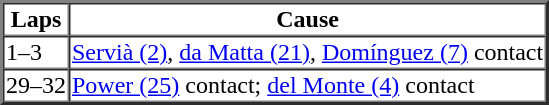<table border=2 cellspacing=0>
<tr>
<th>Laps</th>
<th>Cause</th>
</tr>
<tr>
<td>1–3</td>
<td><a href='#'>Servià (2)</a>, <a href='#'>da Matta (21)</a>, <a href='#'>Domínguez (7)</a> contact</td>
</tr>
<tr>
<td>29–32</td>
<td><a href='#'>Power (25)</a> contact; <a href='#'>del Monte (4)</a> contact</td>
</tr>
</table>
